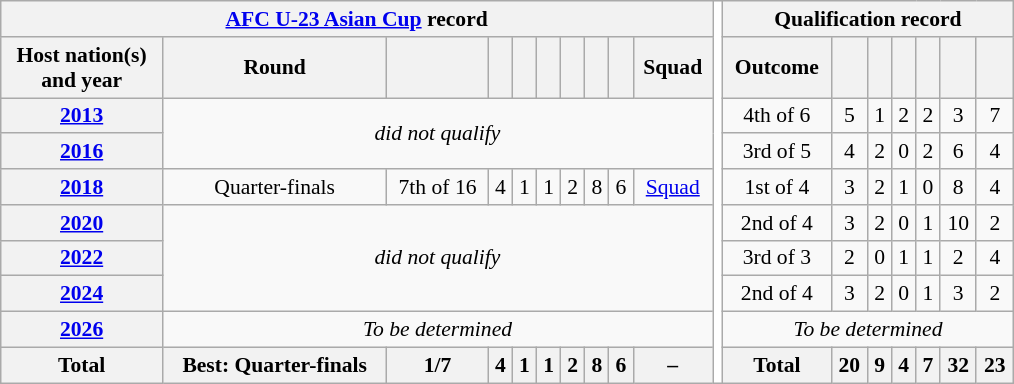<table class="wikitable" style="font-size:90%; text-align:center;">
<tr>
<th colspan=10><a href='#'>AFC U-23 Asian Cup</a> record</th>
<th rowspan="20" style="width:1%;background:white"></th>
<th colspan=7>Qualification record</th>
</tr>
<tr>
<th scope="col">Host nation(s)<br>and year</th>
<th scope="col">Round</th>
<th scope="col"></th>
<th scope="col"></th>
<th scope="col"></th>
<th scope="col"></th>
<th scope="col"></th>
<th scope="col"></th>
<th scope="col"></th>
<th scope="col">Squad</th>
<th scope="col">Outcome</th>
<th scope="col"></th>
<th scope="col"></th>
<th scope="col"></th>
<th scope="col"></th>
<th scope="col"></th>
<th scope="col"></th>
</tr>
<tr>
<th scope="row"> <a href='#'>2013</a></th>
<td colspan="9" rowspan="2"><em>did not qualify</em></td>
<td>4th of 6</td>
<td>5</td>
<td>1</td>
<td>2</td>
<td>2</td>
<td>3</td>
<td>7</td>
</tr>
<tr>
<th scope="row"> <a href='#'>2016</a></th>
<td>3rd of 5</td>
<td>4</td>
<td>2</td>
<td>0</td>
<td>2</td>
<td>6</td>
<td>4</td>
</tr>
<tr>
<th scope="row"> <a href='#'>2018</a></th>
<td>Quarter-finals</td>
<td>7th of 16</td>
<td>4</td>
<td>1</td>
<td>1</td>
<td>2</td>
<td>8</td>
<td>6</td>
<td><a href='#'>Squad</a></td>
<td>1st of 4</td>
<td>3</td>
<td>2</td>
<td>1</td>
<td>0</td>
<td>8</td>
<td>4</td>
</tr>
<tr>
<th scope="row"> <a href='#'>2020</a></th>
<td colspan="9" rowspan="3"><em>did not qualify</em></td>
<td>2nd of 4</td>
<td>3</td>
<td>2</td>
<td>0</td>
<td>1</td>
<td>10</td>
<td>2</td>
</tr>
<tr>
<th> <a href='#'>2022</a></th>
<td>3rd of 3</td>
<td>2</td>
<td>0</td>
<td>1</td>
<td>1</td>
<td>2</td>
<td>4</td>
</tr>
<tr>
<th> <a href='#'>2024</a></th>
<td>2nd of 4</td>
<td>3</td>
<td>2</td>
<td>0</td>
<td>1</td>
<td>3</td>
<td>2</td>
</tr>
<tr>
<th> <a href='#'>2026</a></th>
<td colspan="9" rowspan="1"><em>To be determined</em></td>
<td colspan="7" rowspan="1"><em>To be determined</em></td>
</tr>
<tr>
<th>Total</th>
<th>Best: Quarter-finals</th>
<th>1/7</th>
<th>4</th>
<th>1</th>
<th>1</th>
<th>2</th>
<th>8</th>
<th>6</th>
<th>–</th>
<th>Total</th>
<th>20</th>
<th>9</th>
<th>4</th>
<th>7</th>
<th>32</th>
<th>23</th>
</tr>
</table>
